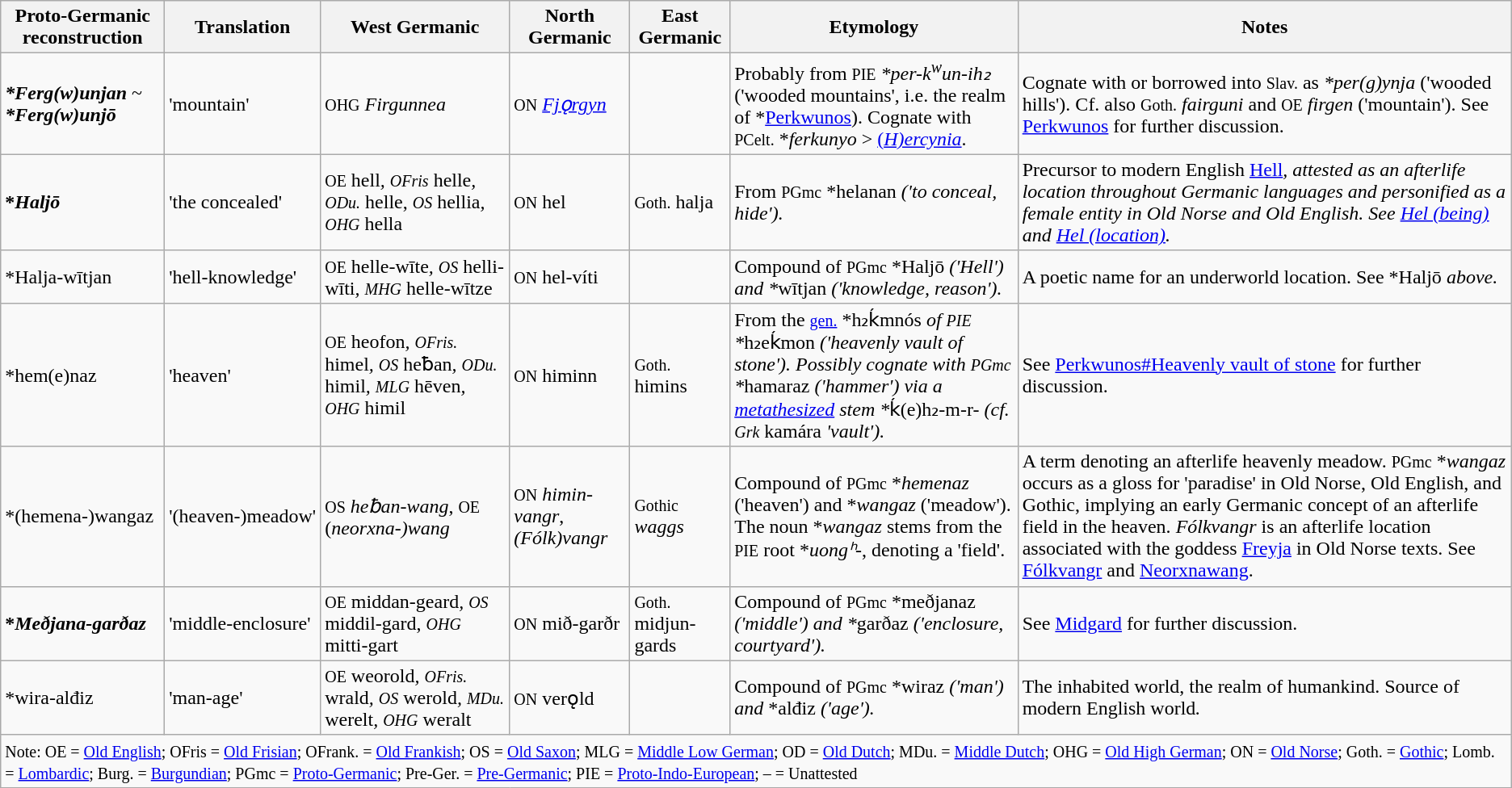<table class="wikitable sortable">
<tr>
<th>Proto-Germanic reconstruction</th>
<th>Translation</th>
<th>West Germanic</th>
<th>North Germanic</th>
<th>East Germanic</th>
<th>Etymology</th>
<th>Notes</th>
</tr>
<tr>
<td><strong><em>*Ferg(w)unjan</em></strong> ~ <strong><em>*Ferg(w)unjō</em></strong><em></em></td>
<td>'mountain'</td>
<td><small>OHG</small> <em>Firgunnea</em></td>
<td><small>ON</small> <em><a href='#'>Fjǫrgyn</a></em></td>
<td></td>
<td>Probably from <small>PIE</small> <em>*per-k<sup>w</sup>un-ih₂</em> ('wooded mountains', i.e. the realm of *<a href='#'>Perkwunos</a>). Cognate with <small>PCelt.</small> *<em>ferkunyo</em> > <a href='#'>(<em>H)ercynia</em></a>.<em></em></td>
<td>Cognate with or borrowed into <small>Slav.</small> as <em>*per(g)ynja</em> ('wooded hills').<em></em> Cf. also <small>Goth.</small> <em>fairguni</em> and <small>OE</small> <em>firgen</em> ('mountain').<em></em> See <a href='#'>Perkwunos</a> for further discussion.</td>
</tr>
<tr>
<td><strong>*<em>Haljō<strong><em></td>
<td>'the concealed'</td>
<td><small>OE</small> </em>hell<em>, <small>OFris</small> </em>helle<em>, <small>ODu.</small> </em>helle,<em> <small>OS</small> </em>hellia<em>, <small>OHG</small> </em>hella<em></td>
<td><small>ON</small> </em>hel<em></td>
<td><small>Goth.</small> </em>halja<em></td>
<td>From <small>PGmc</small> *</em>helanan<em> ('to conceal, hide').</td>
<td>Precursor to modern English </em><a href='#'>Hell</a><em>, attested as an afterlife location throughout Germanic languages and personified as a female entity in Old Norse and Old English. See <a href='#'>Hel (being)</a> and <a href='#'>Hel (location)</a>.</td>
</tr>
<tr>
<td></em></strong>*Halja-wītjan<strong><em></td>
<td>'hell-knowledge'</td>
<td><small>OE</small> </em>helle-wīte<em>, <small>OS</small> </em>helli-wīti<em>, <small>MHG</small> </em>helle-wītze<em></td>
<td><small>ON</small> </em>hel-víti<em></td>
<td></td>
<td>Compound of <small>PGmc</small> *</em>Haljō<em> ('Hell') and *</em>wītjan<em> ('knowledge, reason').</td>
<td>A poetic name for an underworld location. See *</em>Haljō<em> above.</td>
</tr>
<tr>
<td></em></strong>*hem(e)naz<strong><em></td>
<td>'heaven'</td>
<td><small>OE</small> </em>heofon<em>, <small>OFris.</small> </em>himel<em>, <small>OS</small> </em>heƀan<em>, <small>ODu.</small> </em>himil<em>, <small>MLG</small> </em>hēven<em>, <small>OHG</small> </em>himil<em></td>
<td><small>ON</small> </em>himinn<em></td>
<td><small>Goth.</small> </em>himins<em></td>
<td>From the <a href='#'><small>gen.</small></a> *</em>h₂ḱmnós<em> of <small>PIE</small> *</em>h₂eḱmon<em> ('heavenly vault of stone'). Possibly cognate with <small>PGmc</small> *</em>hamaraz<em> ('hammer') via a <a href='#'>metathesized</a> stem *</em>ḱ(e)h₂-m-r-<em> (cf. <small>Grk</small> </em>kamára<em> 'vault').</td>
<td>See <a href='#'>Perkwunos#Heavenly vault of stone</a> for further discussion.</td>
</tr>
<tr>
<td></strong>*(</em>hemena-)wangaz</em></strong></td>
<td>'(heaven-)meadow'</td>
<td><small>OS</small> <em>heƀan-wang</em>, <small>OE</small> (<em>neorxna-)wang</em></td>
<td><small>ON</small> <em>himin-vangr</em>, <em>(Fólk)vangr</em></td>
<td><small>Gothic</small> <em>waggs</em></td>
<td>Compound of <small>PGmc</small> *<em>hemenaz</em> ('heaven') and *<em>wangaz</em> ('meadow').<em></em> The noun *<em>wangaz</em> stems from the <small>PIE</small> root *<em>uongʰ-</em>, denoting a 'field'.</td>
<td>A term denoting an afterlife heavenly meadow. <small>PGmc</small> *<em>wangaz</em> occurs as a gloss for 'paradise' in Old Norse, Old English, and Gothic, implying an early Germanic concept of an afterlife field in the heaven. <em>Fólkvangr</em> is an afterlife location associated with the goddess <a href='#'>Freyja</a> in Old Norse texts. See <a href='#'>Fólkvangr</a> and <a href='#'>Neorxnawang</a>.</td>
</tr>
<tr>
<td><strong>*<em>Meðjana-garðaz<strong><em></td>
<td>'middle-enclosure'</td>
<td><small>OE</small> </em>middan-geard<em>, <small>OS</small> </em>middil-gard,<em> <small>OHG</small> </em>mitti-gart<em></td>
<td><small>ON</small> </em>mið-garðr<em></td>
<td><small>Goth.</small> </em>midjun-gards<em></td>
<td>Compound of <small>PGmc</small> *</em>meðjanaz<em> ('middle') and *</em>garðaz<em> ('enclosure, courtyard').</td>
<td>See <a href='#'>Midgard</a> for further discussion.</td>
</tr>
<tr>
<td></em></strong>*wira-alđiz<strong><em></td>
<td>'man-age'</td>
<td><small>OE</small> </em>weorold<em>, <small>OFris.</small> </em>wrald<em>, <small>OS</small> </em>werold<em>, <small>MDu.</small> </em>werelt<em>, <small>OHG</small> </em>weralt<em></td>
<td><small>ON</small> </em>verǫld<em></td>
<td></td>
<td>Compound of <small>PGmc</small> *</em>wiraz<em> ('man') and </em>*alđiz<em> ('age').</td>
<td>The inhabited world, the realm of humankind. Source of modern English </em>world<em>.</td>
</tr>
<tr>
<td colspan="8"><small>Note: OE = <a href='#'>Old English</a>; OFris = <a href='#'>Old Frisian</a>; OFrank. = <a href='#'>Old Frankish</a>; OS = <a href='#'>Old Saxon</a>; MLG = <a href='#'>Middle Low German</a>; OD = <a href='#'>Old Dutch</a>; MDu. = <a href='#'>Middle Dutch</a>; OHG = <a href='#'>Old High German</a>; ON = <a href='#'>Old Norse</a>; Goth. = <a href='#'>Gothic</a>; Lomb. = <a href='#'>Lombardic</a>; Burg. = <a href='#'>Burgundian</a>; PGmc = <a href='#'>Proto-Germanic</a>; Pre-Ger. = <a href='#'>Pre-Germanic</a>; PIE = <a href='#'>Proto-Indo-European</a>; – = Unattested</small></td>
</tr>
</table>
